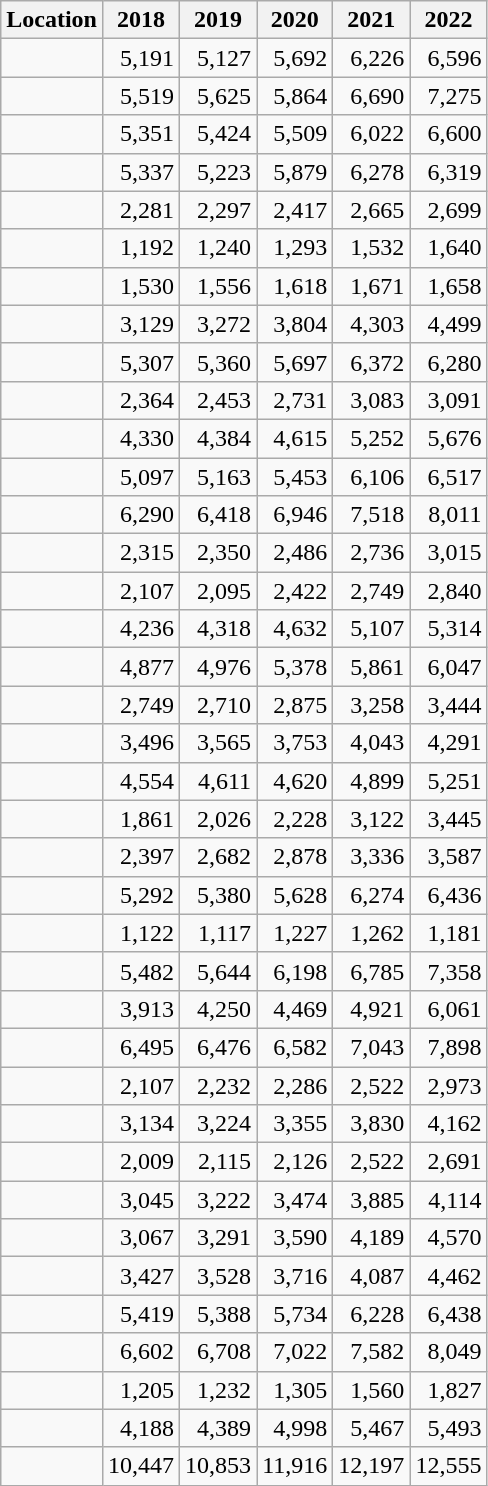<table class="wikitable sortable static-row-numbers mw-datatable sticky-table-head sticky-table-col1 sort-under" style="text-align:right;">
<tr>
<th>Location</th>
<th data-sort-type=number>2018</th>
<th data-sort-type=number>2019</th>
<th data-sort-type=number>2020</th>
<th data-sort-type=number>2021</th>
<th data-sort-type=number>2022</th>
</tr>
<tr>
<td></td>
<td>5,191</td>
<td>5,127</td>
<td>5,692</td>
<td>6,226</td>
<td>6,596</td>
</tr>
<tr>
<td></td>
<td>5,519</td>
<td>5,625</td>
<td>5,864</td>
<td>6,690</td>
<td>7,275</td>
</tr>
<tr>
<td></td>
<td>5,351</td>
<td>5,424</td>
<td>5,509</td>
<td>6,022</td>
<td>6,600</td>
</tr>
<tr>
<td></td>
<td>5,337</td>
<td>5,223</td>
<td>5,879</td>
<td>6,278</td>
<td>6,319</td>
</tr>
<tr>
<td></td>
<td>2,281</td>
<td>2,297</td>
<td>2,417</td>
<td>2,665</td>
<td>2,699</td>
</tr>
<tr>
<td></td>
<td>1,192</td>
<td>1,240</td>
<td>1,293</td>
<td>1,532</td>
<td>1,640</td>
</tr>
<tr>
<td></td>
<td>1,530</td>
<td>1,556</td>
<td>1,618</td>
<td>1,671</td>
<td>1,658</td>
</tr>
<tr>
<td></td>
<td>3,129</td>
<td>3,272</td>
<td>3,804</td>
<td>4,303</td>
<td>4,499</td>
</tr>
<tr>
<td></td>
<td>5,307</td>
<td>5,360</td>
<td>5,697</td>
<td>6,372</td>
<td>6,280</td>
</tr>
<tr>
<td></td>
<td>2,364</td>
<td>2,453</td>
<td>2,731</td>
<td>3,083</td>
<td>3,091</td>
</tr>
<tr>
<td></td>
<td>4,330</td>
<td>4,384</td>
<td>4,615</td>
<td>5,252</td>
<td>5,676</td>
</tr>
<tr>
<td></td>
<td>5,097</td>
<td>5,163</td>
<td>5,453</td>
<td>6,106</td>
<td>6,517</td>
</tr>
<tr>
<td></td>
<td>6,290</td>
<td>6,418</td>
<td>6,946</td>
<td>7,518</td>
<td>8,011</td>
</tr>
<tr>
<td></td>
<td>2,315</td>
<td>2,350</td>
<td>2,486</td>
<td>2,736</td>
<td>3,015</td>
</tr>
<tr>
<td></td>
<td>2,107</td>
<td>2,095</td>
<td>2,422</td>
<td>2,749</td>
<td>2,840</td>
</tr>
<tr>
<td></td>
<td>4,236</td>
<td>4,318</td>
<td>4,632</td>
<td>5,107</td>
<td>5,314</td>
</tr>
<tr>
<td></td>
<td>4,877</td>
<td>4,976</td>
<td>5,378</td>
<td>5,861</td>
<td>6,047</td>
</tr>
<tr>
<td></td>
<td>2,749</td>
<td>2,710</td>
<td>2,875</td>
<td>3,258</td>
<td>3,444</td>
</tr>
<tr>
<td></td>
<td>3,496</td>
<td>3,565</td>
<td>3,753</td>
<td>4,043</td>
<td>4,291</td>
</tr>
<tr>
<td></td>
<td>4,554</td>
<td>4,611</td>
<td>4,620</td>
<td>4,899</td>
<td>5,251</td>
</tr>
<tr>
<td></td>
<td>1,861</td>
<td>2,026</td>
<td>2,228</td>
<td>3,122</td>
<td>3,445</td>
</tr>
<tr>
<td></td>
<td>2,397</td>
<td>2,682</td>
<td>2,878</td>
<td>3,336</td>
<td>3,587</td>
</tr>
<tr>
<td></td>
<td>5,292</td>
<td>5,380</td>
<td>5,628</td>
<td>6,274</td>
<td>6,436</td>
</tr>
<tr>
<td></td>
<td>1,122</td>
<td>1,117</td>
<td>1,227</td>
<td>1,262</td>
<td>1,181</td>
</tr>
<tr>
<td></td>
<td>5,482</td>
<td>5,644</td>
<td>6,198</td>
<td>6,785</td>
<td>7,358</td>
</tr>
<tr>
<td></td>
<td>3,913</td>
<td>4,250</td>
<td>4,469</td>
<td>4,921</td>
<td>6,061</td>
</tr>
<tr>
<td></td>
<td>6,495</td>
<td>6,476</td>
<td>6,582</td>
<td>7,043</td>
<td>7,898</td>
</tr>
<tr>
<td></td>
<td>2,107</td>
<td>2,232</td>
<td>2,286</td>
<td>2,522</td>
<td>2,973</td>
</tr>
<tr>
<td></td>
<td>3,134</td>
<td>3,224</td>
<td>3,355</td>
<td>3,830</td>
<td>4,162</td>
</tr>
<tr>
<td></td>
<td>2,009</td>
<td>2,115</td>
<td>2,126</td>
<td>2,522</td>
<td>2,691</td>
</tr>
<tr>
<td></td>
<td>3,045</td>
<td>3,222</td>
<td>3,474</td>
<td>3,885</td>
<td>4,114</td>
</tr>
<tr>
<td></td>
<td>3,067</td>
<td>3,291</td>
<td>3,590</td>
<td>4,189</td>
<td>4,570</td>
</tr>
<tr>
<td></td>
<td>3,427</td>
<td>3,528</td>
<td>3,716</td>
<td>4,087</td>
<td>4,462</td>
</tr>
<tr>
<td></td>
<td>5,419</td>
<td>5,388</td>
<td>5,734</td>
<td>6,228</td>
<td>6,438</td>
</tr>
<tr>
<td></td>
<td>6,602</td>
<td>6,708</td>
<td>7,022</td>
<td>7,582</td>
<td>8,049</td>
</tr>
<tr>
<td></td>
<td>1,205</td>
<td>1,232</td>
<td>1,305</td>
<td>1,560</td>
<td>1,827</td>
</tr>
<tr>
<td></td>
<td>4,188</td>
<td>4,389</td>
<td>4,998</td>
<td>5,467</td>
<td>5,493</td>
</tr>
<tr>
<td></td>
<td>10,447</td>
<td>10,853</td>
<td>11,916</td>
<td>12,197</td>
<td>12,555</td>
</tr>
</table>
